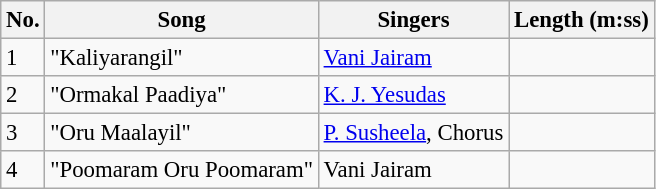<table class="wikitable" style="font-size:95%;">
<tr>
<th>No.</th>
<th>Song</th>
<th>Singers</th>
<th>Length (m:ss)</th>
</tr>
<tr>
<td>1</td>
<td>"Kaliyarangil"</td>
<td><a href='#'>Vani Jairam</a></td>
<td></td>
</tr>
<tr>
<td>2</td>
<td>"Ormakal Paadiya"</td>
<td><a href='#'>K. J. Yesudas</a></td>
<td></td>
</tr>
<tr>
<td>3</td>
<td>"Oru Maalayil"</td>
<td><a href='#'>P. Susheela</a>, Chorus</td>
<td></td>
</tr>
<tr>
<td>4</td>
<td>"Poomaram Oru Poomaram"</td>
<td>Vani Jairam</td>
<td></td>
</tr>
</table>
